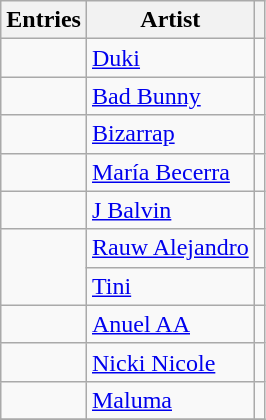<table class="wikitable">
<tr>
<th>Entries</th>
<th>Artist</th>
<th></th>
</tr>
<tr>
<td rowspan="1"></td>
<td><a href='#'>Duki</a></td>
<td></td>
</tr>
<tr>
<td rowspan="1"></td>
<td><a href='#'>Bad Bunny</a></td>
<td></td>
</tr>
<tr>
<td rowspan="1"></td>
<td><a href='#'>Bizarrap</a></td>
<td></td>
</tr>
<tr>
<td rowspan="1"></td>
<td><a href='#'>María Becerra</a></td>
<td></td>
</tr>
<tr>
<td rowspan="1"></td>
<td><a href='#'>J Balvin</a></td>
<td></td>
</tr>
<tr>
<td rowspan="2"></td>
<td><a href='#'>Rauw Alejandro</a></td>
<td></td>
</tr>
<tr>
<td><a href='#'>Tini</a></td>
<td></td>
</tr>
<tr>
<td rowspan="1"></td>
<td><a href='#'>Anuel AA</a></td>
<td></td>
</tr>
<tr>
<td rowspan="1"></td>
<td><a href='#'>Nicki Nicole</a></td>
<td></td>
</tr>
<tr>
<td rowspan="1"></td>
<td><a href='#'>Maluma</a></td>
<td></td>
</tr>
<tr>
</tr>
</table>
